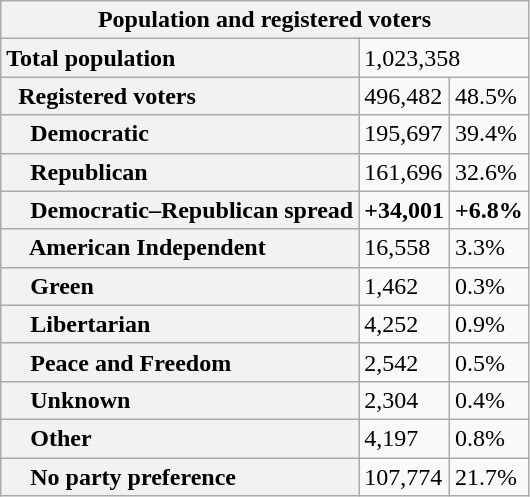<table class="wikitable collapsible collapsed">
<tr>
<th colspan="3">Population and registered voters</th>
</tr>
<tr>
<th scope="row" style="text-align: left;">Total population</th>
<td colspan="2">1,023,358</td>
</tr>
<tr>
<th scope="row" style="text-align: left;">  Registered voters</th>
<td>496,482</td>
<td>48.5%</td>
</tr>
<tr>
<th scope="row" style="text-align: left;">    Democratic</th>
<td>195,697</td>
<td>39.4%</td>
</tr>
<tr>
<th scope="row" style="text-align: left;">    Republican</th>
<td>161,696</td>
<td>32.6%</td>
</tr>
<tr>
<th scope="row" style="text-align: left;">    Democratic–Republican spread</th>
<td><span><strong>+34,001</strong></span></td>
<td><span><strong>+6.8%</strong></span></td>
</tr>
<tr>
<th scope="row" style="text-align: left;">    American Independent</th>
<td>16,558</td>
<td>3.3%</td>
</tr>
<tr>
<th scope="row" style="text-align: left;">    Green</th>
<td>1,462</td>
<td>0.3%</td>
</tr>
<tr>
<th scope="row" style="text-align: left;">    Libertarian</th>
<td>4,252</td>
<td>0.9%</td>
</tr>
<tr>
<th scope="row" style="text-align: left;">    Peace and Freedom</th>
<td>2,542</td>
<td>0.5%</td>
</tr>
<tr>
<th scope="row" style="text-align: left;">    Unknown</th>
<td>2,304</td>
<td>0.4%</td>
</tr>
<tr>
<th scope="row" style="text-align: left;">    Other</th>
<td>4,197</td>
<td>0.8%</td>
</tr>
<tr>
<th scope="row" style="text-align: left;">    No party preference</th>
<td>107,774</td>
<td>21.7%</td>
</tr>
</table>
